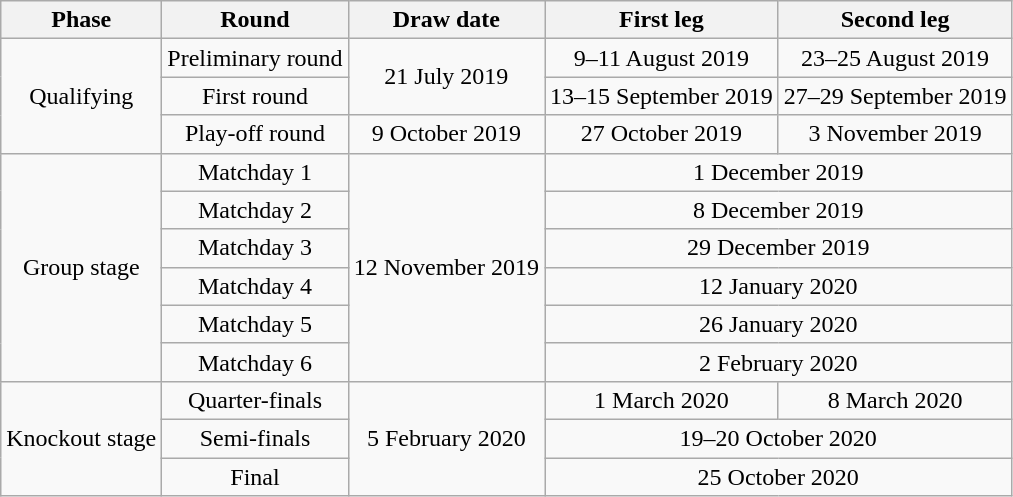<table class="wikitable" style="text-align:center">
<tr>
<th>Phase</th>
<th>Round</th>
<th>Draw date</th>
<th>First leg</th>
<th>Second leg</th>
</tr>
<tr>
<td rowspan=3>Qualifying</td>
<td>Preliminary round</td>
<td rowspan=2>21 July 2019</td>
<td>9–11 August 2019</td>
<td>23–25 August 2019</td>
</tr>
<tr>
<td>First round</td>
<td>13–15 September 2019</td>
<td>27–29 September 2019</td>
</tr>
<tr>
<td>Play-off round</td>
<td>9 October 2019</td>
<td>27 October 2019</td>
<td>3 November 2019</td>
</tr>
<tr>
<td rowspan=6>Group stage</td>
<td>Matchday 1</td>
<td rowspan=6>12 November 2019</td>
<td colspan=2>1 December 2019</td>
</tr>
<tr>
<td>Matchday 2</td>
<td colspan=2>8 December 2019</td>
</tr>
<tr>
<td>Matchday 3</td>
<td colspan=2>29 December 2019</td>
</tr>
<tr>
<td>Matchday 4</td>
<td colspan=2>12 January 2020</td>
</tr>
<tr>
<td>Matchday 5</td>
<td colspan=2>26 January 2020</td>
</tr>
<tr>
<td>Matchday 6</td>
<td colspan=2>2 February 2020</td>
</tr>
<tr>
<td rowspan=3>Knockout stage</td>
<td>Quarter-finals</td>
<td rowspan=3>5 February 2020</td>
<td>1 March 2020</td>
<td>8 March 2020</td>
</tr>
<tr>
<td>Semi-finals</td>
<td colspan=2>19–20 October 2020</td>
</tr>
<tr>
<td>Final</td>
<td colspan=2>25 October 2020</td>
</tr>
</table>
